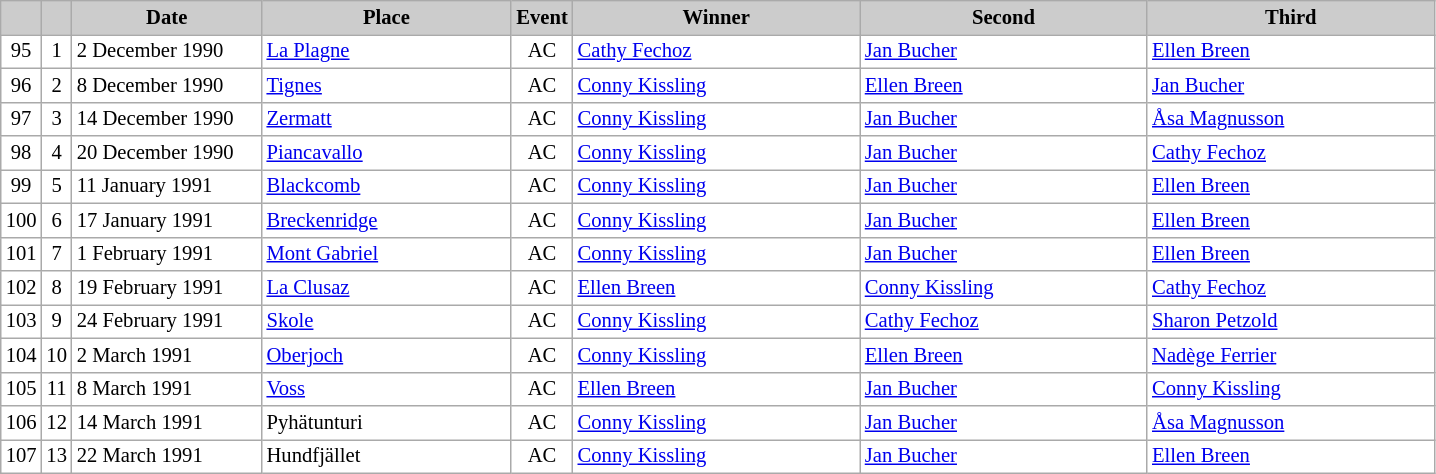<table class="wikitable plainrowheaders" style="background:#fff; font-size:86%; line-height:16px; border:grey solid 1px; border-collapse:collapse;">
<tr style="background:#ccc; text-align:center;">
<th scope="col" style="background:#ccc; width=20 px;"></th>
<th scope="col" style="background:#ccc; width=30 px;"></th>
<th scope="col" style="background:#ccc; width:120px;">Date</th>
<th scope="col" style="background:#ccc; width:160px;">Place</th>
<th scope="col" style="background:#ccc; width:15px;">Event</th>
<th scope="col" style="background:#ccc; width:185px;">Winner</th>
<th scope="col" style="background:#ccc; width:185px;">Second</th>
<th scope="col" style="background:#ccc; width:185px;">Third</th>
</tr>
<tr>
<td align=center>95</td>
<td align=center>1</td>
<td>2 December 1990</td>
<td> <a href='#'>La Plagne</a></td>
<td align=center>AC</td>
<td> <a href='#'>Cathy Fechoz</a></td>
<td> <a href='#'>Jan Bucher</a></td>
<td> <a href='#'>Ellen Breen</a></td>
</tr>
<tr>
<td align=center>96</td>
<td align=center>2</td>
<td>8 December 1990</td>
<td> <a href='#'>Tignes</a></td>
<td align=center>AC</td>
<td> <a href='#'>Conny Kissling</a></td>
<td> <a href='#'>Ellen Breen</a></td>
<td> <a href='#'>Jan Bucher</a></td>
</tr>
<tr>
<td align=center>97</td>
<td align=center>3</td>
<td>14 December 1990</td>
<td> <a href='#'>Zermatt</a></td>
<td align=center>AC</td>
<td> <a href='#'>Conny Kissling</a></td>
<td> <a href='#'>Jan Bucher</a></td>
<td> <a href='#'>Åsa Magnusson</a></td>
</tr>
<tr>
<td align=center>98</td>
<td align=center>4</td>
<td>20 December 1990</td>
<td> <a href='#'>Piancavallo</a></td>
<td align=center>AC</td>
<td> <a href='#'>Conny Kissling</a></td>
<td> <a href='#'>Jan Bucher</a></td>
<td> <a href='#'>Cathy Fechoz</a></td>
</tr>
<tr>
<td align=center>99</td>
<td align=center>5</td>
<td>11 January 1991</td>
<td> <a href='#'>Blackcomb</a></td>
<td align=center>AC</td>
<td> <a href='#'>Conny Kissling</a></td>
<td> <a href='#'>Jan Bucher</a></td>
<td> <a href='#'>Ellen Breen</a></td>
</tr>
<tr>
<td align=center>100</td>
<td align=center>6</td>
<td>17 January 1991</td>
<td> <a href='#'>Breckenridge</a></td>
<td align=center>AC</td>
<td> <a href='#'>Conny Kissling</a></td>
<td> <a href='#'>Jan Bucher</a></td>
<td> <a href='#'>Ellen Breen</a></td>
</tr>
<tr>
<td align=center>101</td>
<td align=center>7</td>
<td>1 February 1991</td>
<td> <a href='#'>Mont Gabriel</a></td>
<td align=center>AC</td>
<td> <a href='#'>Conny Kissling</a></td>
<td> <a href='#'>Jan Bucher</a></td>
<td> <a href='#'>Ellen Breen</a></td>
</tr>
<tr>
<td align=center>102</td>
<td align=center>8</td>
<td>19 February 1991</td>
<td> <a href='#'>La Clusaz</a></td>
<td align=center>AC</td>
<td> <a href='#'>Ellen Breen</a></td>
<td> <a href='#'>Conny Kissling</a></td>
<td> <a href='#'>Cathy Fechoz</a></td>
</tr>
<tr>
<td align=center>103</td>
<td align=center>9</td>
<td>24 February 1991</td>
<td> <a href='#'>Skole</a></td>
<td align=center>AC</td>
<td> <a href='#'>Conny Kissling</a></td>
<td> <a href='#'>Cathy Fechoz</a></td>
<td> <a href='#'>Sharon Petzold</a></td>
</tr>
<tr>
<td align=center>104</td>
<td align=center>10</td>
<td>2 March 1991</td>
<td> <a href='#'>Oberjoch</a></td>
<td align=center>AC</td>
<td> <a href='#'>Conny Kissling</a></td>
<td> <a href='#'>Ellen Breen</a></td>
<td> <a href='#'>Nadège Ferrier</a></td>
</tr>
<tr>
<td align=center>105</td>
<td align=center>11</td>
<td>8 March 1991</td>
<td> <a href='#'>Voss</a></td>
<td align=center>AC</td>
<td> <a href='#'>Ellen Breen</a></td>
<td> <a href='#'>Jan Bucher</a></td>
<td> <a href='#'>Conny Kissling</a></td>
</tr>
<tr>
<td align=center>106</td>
<td align=center>12</td>
<td>14 March 1991</td>
<td> Pyhätunturi</td>
<td align=center>AC</td>
<td> <a href='#'>Conny Kissling</a></td>
<td> <a href='#'>Jan Bucher</a></td>
<td> <a href='#'>Åsa Magnusson</a></td>
</tr>
<tr>
<td align=center>107</td>
<td align=center>13</td>
<td>22 March 1991</td>
<td> Hundfjället</td>
<td align=center>AC</td>
<td> <a href='#'>Conny Kissling</a></td>
<td> <a href='#'>Jan Bucher</a></td>
<td> <a href='#'>Ellen Breen</a></td>
</tr>
</table>
